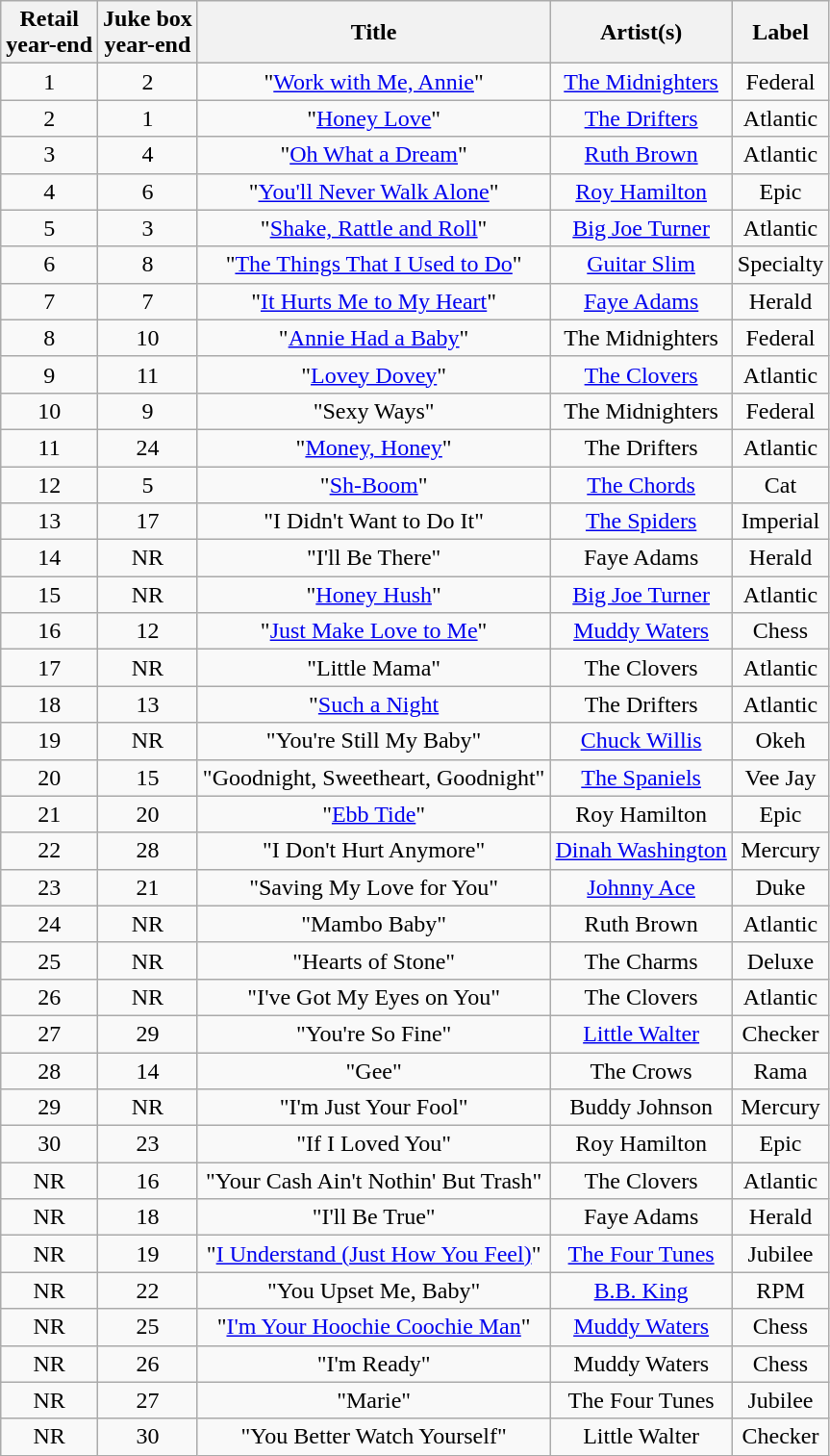<table class="wikitable sortable" style="text-align: center">
<tr>
<th scope="col">Retail<br>year-end</th>
<th scope="col">Juke box<br>year-end</th>
<th scope="col">Title</th>
<th scope="col">Artist(s)</th>
<th scope="col">Label</th>
</tr>
<tr>
<td>1</td>
<td>2</td>
<td>"<a href='#'>Work with Me, Annie</a>"</td>
<td><a href='#'>The Midnighters</a></td>
<td>Federal</td>
</tr>
<tr>
<td>2</td>
<td>1</td>
<td>"<a href='#'>Honey Love</a>"</td>
<td><a href='#'>The Drifters</a></td>
<td>Atlantic</td>
</tr>
<tr>
<td>3</td>
<td>4</td>
<td>"<a href='#'>Oh What a Dream</a>"</td>
<td><a href='#'>Ruth Brown</a></td>
<td>Atlantic</td>
</tr>
<tr>
<td>4</td>
<td>6</td>
<td>"<a href='#'>You'll Never Walk Alone</a>"</td>
<td><a href='#'>Roy Hamilton</a></td>
<td>Epic</td>
</tr>
<tr>
<td>5</td>
<td>3</td>
<td>"<a href='#'>Shake, Rattle and Roll</a>"</td>
<td><a href='#'>Big Joe Turner</a></td>
<td>Atlantic</td>
</tr>
<tr>
<td>6</td>
<td>8</td>
<td>"<a href='#'>The Things That I Used to Do</a>"</td>
<td><a href='#'>Guitar Slim</a></td>
<td>Specialty</td>
</tr>
<tr>
<td>7</td>
<td>7</td>
<td>"<a href='#'>It Hurts Me to My Heart</a>"</td>
<td><a href='#'>Faye Adams</a></td>
<td>Herald</td>
</tr>
<tr>
<td>8</td>
<td>10</td>
<td>"<a href='#'>Annie Had a Baby</a>"</td>
<td>The Midnighters</td>
<td>Federal</td>
</tr>
<tr>
<td>9</td>
<td>11</td>
<td>"<a href='#'>Lovey Dovey</a>"</td>
<td><a href='#'>The Clovers</a></td>
<td>Atlantic</td>
</tr>
<tr>
<td>10</td>
<td>9</td>
<td>"Sexy Ways"</td>
<td>The Midnighters</td>
<td>Federal</td>
</tr>
<tr>
<td>11</td>
<td>24</td>
<td>"<a href='#'>Money, Honey</a>"</td>
<td>The Drifters</td>
<td>Atlantic</td>
</tr>
<tr>
<td>12</td>
<td>5</td>
<td>"<a href='#'>Sh-Boom</a>"</td>
<td><a href='#'>The Chords</a></td>
<td>Cat</td>
</tr>
<tr>
<td>13</td>
<td>17</td>
<td>"I Didn't Want to Do It"</td>
<td><a href='#'>The Spiders</a></td>
<td>Imperial</td>
</tr>
<tr>
<td>14</td>
<td>NR</td>
<td>"I'll Be There"</td>
<td>Faye Adams</td>
<td>Herald</td>
</tr>
<tr>
<td>15</td>
<td>NR</td>
<td>"<a href='#'>Honey Hush</a>"</td>
<td><a href='#'>Big Joe Turner</a></td>
<td>Atlantic</td>
</tr>
<tr>
<td>16</td>
<td>12</td>
<td>"<a href='#'>Just Make Love to Me</a>"</td>
<td><a href='#'>Muddy Waters</a></td>
<td>Chess</td>
</tr>
<tr>
<td>17</td>
<td>NR</td>
<td>"Little Mama"</td>
<td>The Clovers</td>
<td>Atlantic</td>
</tr>
<tr>
<td>18</td>
<td>13</td>
<td>"<a href='#'>Such a Night</a></td>
<td>The Drifters</td>
<td>Atlantic</td>
</tr>
<tr>
<td>19</td>
<td>NR</td>
<td>"You're Still My Baby"</td>
<td><a href='#'>Chuck Willis</a></td>
<td>Okeh</td>
</tr>
<tr>
<td>20</td>
<td>15</td>
<td>"Goodnight, Sweetheart, Goodnight"</td>
<td><a href='#'>The Spaniels</a></td>
<td>Vee Jay</td>
</tr>
<tr>
<td>21</td>
<td>20</td>
<td>"<a href='#'>Ebb Tide</a>"</td>
<td>Roy Hamilton</td>
<td>Epic</td>
</tr>
<tr>
<td>22</td>
<td>28</td>
<td>"I Don't Hurt Anymore"</td>
<td><a href='#'>Dinah Washington</a></td>
<td>Mercury</td>
</tr>
<tr>
<td>23</td>
<td>21</td>
<td>"Saving My Love for You"</td>
<td><a href='#'>Johnny Ace</a></td>
<td>Duke</td>
</tr>
<tr>
<td>24</td>
<td>NR</td>
<td>"Mambo Baby"</td>
<td>Ruth Brown</td>
<td>Atlantic</td>
</tr>
<tr>
<td>25</td>
<td>NR</td>
<td>"Hearts of Stone"</td>
<td>The Charms</td>
<td>Deluxe</td>
</tr>
<tr>
<td>26</td>
<td>NR</td>
<td>"I've Got My Eyes on You"</td>
<td>The Clovers</td>
<td>Atlantic</td>
</tr>
<tr>
<td>27</td>
<td>29</td>
<td>"You're So Fine"</td>
<td><a href='#'>Little Walter</a></td>
<td>Checker</td>
</tr>
<tr>
<td>28</td>
<td>14</td>
<td>"Gee"</td>
<td>The Crows</td>
<td>Rama</td>
</tr>
<tr>
<td>29</td>
<td>NR</td>
<td>"I'm Just Your Fool"</td>
<td>Buddy Johnson</td>
<td>Mercury</td>
</tr>
<tr>
<td>30</td>
<td>23</td>
<td>"If I Loved You"</td>
<td>Roy Hamilton</td>
<td>Epic</td>
</tr>
<tr>
<td>NR</td>
<td>16</td>
<td>"Your Cash Ain't Nothin' But Trash"</td>
<td>The Clovers</td>
<td>Atlantic</td>
</tr>
<tr>
<td>NR</td>
<td>18</td>
<td>"I'll Be True"</td>
<td>Faye Adams</td>
<td>Herald</td>
</tr>
<tr>
<td>NR</td>
<td>19</td>
<td>"<a href='#'>I Understand (Just How You Feel)</a>"</td>
<td><a href='#'>The Four Tunes</a></td>
<td>Jubilee</td>
</tr>
<tr>
<td>NR</td>
<td>22</td>
<td>"You Upset Me, Baby"</td>
<td><a href='#'>B.B. King</a></td>
<td>RPM</td>
</tr>
<tr>
<td>NR</td>
<td>25</td>
<td>"<a href='#'>I'm Your Hoochie Coochie Man</a>"</td>
<td><a href='#'>Muddy Waters</a></td>
<td>Chess</td>
</tr>
<tr>
<td>NR</td>
<td>26</td>
<td>"I'm Ready"</td>
<td>Muddy Waters</td>
<td>Chess</td>
</tr>
<tr>
<td>NR</td>
<td>27</td>
<td>"Marie"</td>
<td>The Four Tunes</td>
<td>Jubilee</td>
</tr>
<tr>
<td>NR</td>
<td>30</td>
<td>"You Better Watch Yourself"</td>
<td>Little Walter</td>
<td>Checker</td>
</tr>
</table>
